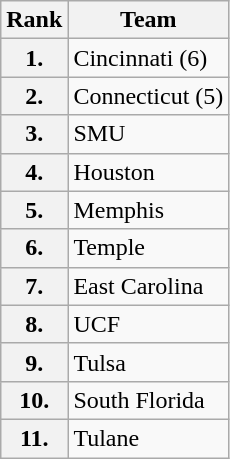<table class="wikitable">
<tr>
<th>Rank</th>
<th>Team</th>
</tr>
<tr>
<th>1.</th>
<td>Cincinnati (6)</td>
</tr>
<tr>
<th>2.</th>
<td>Connecticut (5)</td>
</tr>
<tr>
<th>3.</th>
<td>SMU</td>
</tr>
<tr>
<th>4.</th>
<td>Houston</td>
</tr>
<tr>
<th>5.</th>
<td>Memphis</td>
</tr>
<tr>
<th>6.</th>
<td>Temple</td>
</tr>
<tr>
<th>7.</th>
<td>East Carolina</td>
</tr>
<tr>
<th>8.</th>
<td>UCF</td>
</tr>
<tr>
<th>9.</th>
<td>Tulsa</td>
</tr>
<tr>
<th>10.</th>
<td>South Florida</td>
</tr>
<tr>
<th>11.</th>
<td>Tulane</td>
</tr>
</table>
